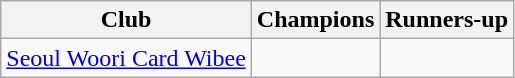<table class="wikitable">
<tr>
<th>Club</th>
<th>Champions</th>
<th>Runners-up</th>
</tr>
<tr>
<td><a href='#'>Seoul Woori Card Wibee</a></td>
<td></td>
<td></td>
</tr>
</table>
